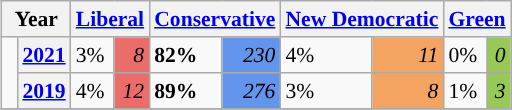<table class="wikitable" style="float:right; width:400; font-size:90%; margin-left:1em;">
<tr>
<th colspan="2" scope="col">Year</th>
<th colspan="2" scope="col"><a href='#'>Liberal</a></th>
<th colspan="2" scope="col"><a href='#'>Conservative</a></th>
<th colspan="2" scope="col"><a href='#'>New Democratic</a></th>
<th colspan="2" scope="col"><a href='#'>Green</a></th>
</tr>
<tr>
<td rowspan="2" style="width: 0.25em; background-color: "></td>
<th><a href='#'>2021</a></th>
<td>3%</td>
<td style="text-align:right; background:#EA6D6A;"><em>8</em></td>
<td><strong>82%</strong></td>
<td style="text-align:right; background:#6495ED;"><em>230</em></td>
<td>4%</td>
<td style="text-align:right; background:#F4A460;"><em>11</em></td>
<td>0%</td>
<td style="text-align:right; background:#99C955;"><em>0</em></td>
</tr>
<tr>
<th><a href='#'>2019</a></th>
<td>4%</td>
<td style="text-align:right; background:#EA6D6A;"><em>12</em></td>
<td><strong>89%</strong></td>
<td style="text-align:right; background:#6495ED;"><em>276</em></td>
<td>3%</td>
<td style="text-align:right; background:#F4A460;"><em>8</em></td>
<td>1%</td>
<td style="text-align:right; background:#99C955;"><em>3</em></td>
</tr>
<tr>
</tr>
</table>
